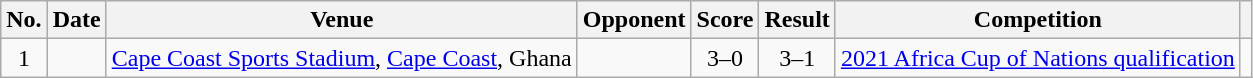<table class="wikitable sortable">
<tr>
<th scope="col">No.</th>
<th scope="col">Date</th>
<th scope="col">Venue</th>
<th scope="col">Opponent</th>
<th scope="col">Score</th>
<th scope="col">Result</th>
<th scope="col">Competition</th>
<th scope="col" class="unsortable"></th>
</tr>
<tr>
<td style="text-align:center">1</td>
<td></td>
<td><a href='#'>Cape Coast Sports Stadium</a>, <a href='#'>Cape Coast</a>, Ghana</td>
<td></td>
<td style="text-align:center">3–0</td>
<td style="text-align:center">3–1</td>
<td><a href='#'>2021 Africa Cup of Nations qualification</a></td>
<td></td>
</tr>
</table>
